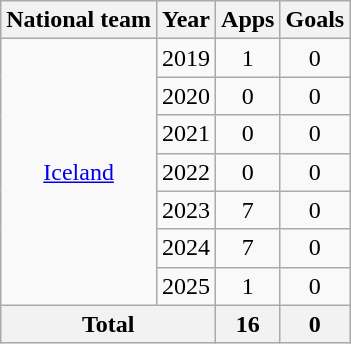<table class="wikitable" style="text-align:center">
<tr>
<th>National team</th>
<th>Year</th>
<th>Apps</th>
<th>Goals</th>
</tr>
<tr>
<td rowspan="7"><a href='#'>Iceland</a></td>
<td>2019</td>
<td>1</td>
<td>0</td>
</tr>
<tr>
<td>2020</td>
<td>0</td>
<td>0</td>
</tr>
<tr>
<td>2021</td>
<td>0</td>
<td>0</td>
</tr>
<tr>
<td>2022</td>
<td>0</td>
<td>0</td>
</tr>
<tr>
<td>2023</td>
<td>7</td>
<td>0</td>
</tr>
<tr>
<td>2024</td>
<td>7</td>
<td>0</td>
</tr>
<tr>
<td>2025</td>
<td>1</td>
<td>0</td>
</tr>
<tr>
<th colspan="2">Total</th>
<th>16</th>
<th>0</th>
</tr>
</table>
